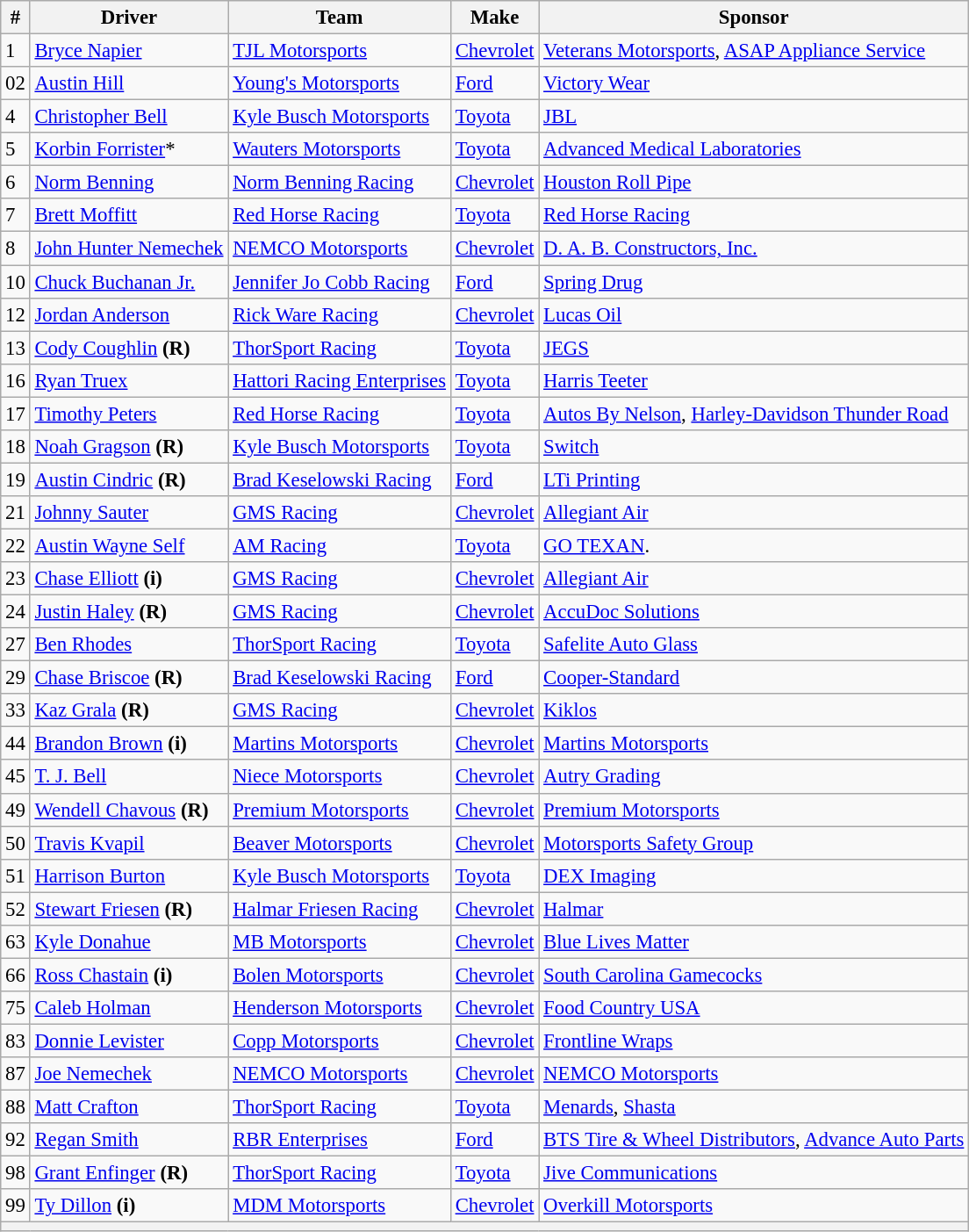<table class="wikitable" style="font-size: 95%;">
<tr>
<th>#</th>
<th>Driver</th>
<th>Team</th>
<th>Make</th>
<th>Sponsor</th>
</tr>
<tr>
<td>1</td>
<td><a href='#'>Bryce Napier</a></td>
<td><a href='#'>TJL Motorsports</a></td>
<td><a href='#'>Chevrolet</a></td>
<td><a href='#'>Veterans Motorsports</a>, <a href='#'>ASAP Appliance Service</a></td>
</tr>
<tr>
<td>02</td>
<td><a href='#'>Austin Hill</a></td>
<td><a href='#'>Young's Motorsports</a></td>
<td><a href='#'>Ford</a></td>
<td><a href='#'>Victory Wear</a></td>
</tr>
<tr>
<td>4</td>
<td><a href='#'>Christopher Bell</a></td>
<td><a href='#'>Kyle Busch Motorsports</a></td>
<td><a href='#'>Toyota</a></td>
<td><a href='#'>JBL</a></td>
</tr>
<tr>
<td>5</td>
<td><a href='#'>Korbin Forrister</a>*</td>
<td><a href='#'>Wauters Motorsports</a></td>
<td><a href='#'>Toyota</a></td>
<td><a href='#'>Advanced Medical Laboratories</a></td>
</tr>
<tr>
<td>6</td>
<td><a href='#'>Norm Benning</a></td>
<td><a href='#'>Norm Benning Racing</a></td>
<td><a href='#'>Chevrolet</a></td>
<td><a href='#'>Houston Roll Pipe</a></td>
</tr>
<tr>
<td>7</td>
<td><a href='#'>Brett Moffitt</a></td>
<td><a href='#'>Red Horse Racing</a></td>
<td><a href='#'>Toyota</a></td>
<td><a href='#'>Red Horse Racing</a></td>
</tr>
<tr>
<td>8</td>
<td><a href='#'>John Hunter Nemechek</a></td>
<td><a href='#'>NEMCO Motorsports</a></td>
<td><a href='#'>Chevrolet</a></td>
<td><a href='#'>D. A. B. Constructors, Inc.</a></td>
</tr>
<tr>
<td>10</td>
<td><a href='#'>Chuck Buchanan Jr.</a></td>
<td><a href='#'>Jennifer Jo Cobb Racing</a></td>
<td><a href='#'>Ford</a></td>
<td><a href='#'>Spring Drug</a></td>
</tr>
<tr>
<td>12</td>
<td><a href='#'>Jordan Anderson</a></td>
<td><a href='#'>Rick Ware Racing</a></td>
<td><a href='#'>Chevrolet</a></td>
<td><a href='#'>Lucas Oil</a></td>
</tr>
<tr>
<td>13</td>
<td><a href='#'>Cody Coughlin</a> <strong>(R)</strong></td>
<td><a href='#'>ThorSport Racing</a></td>
<td><a href='#'>Toyota</a></td>
<td><a href='#'>JEGS</a></td>
</tr>
<tr>
<td>16</td>
<td><a href='#'>Ryan Truex</a></td>
<td><a href='#'>Hattori Racing Enterprises</a></td>
<td><a href='#'>Toyota</a></td>
<td><a href='#'>Harris Teeter</a></td>
</tr>
<tr>
<td>17</td>
<td><a href='#'>Timothy Peters</a></td>
<td><a href='#'>Red Horse Racing</a></td>
<td><a href='#'>Toyota</a></td>
<td><a href='#'>Autos By Nelson</a>, <a href='#'>Harley-Davidson Thunder Road</a></td>
</tr>
<tr>
<td>18</td>
<td><a href='#'>Noah Gragson</a> <strong>(R)</strong></td>
<td><a href='#'>Kyle Busch Motorsports</a></td>
<td><a href='#'>Toyota</a></td>
<td><a href='#'>Switch</a></td>
</tr>
<tr>
<td>19</td>
<td><a href='#'>Austin Cindric</a> <strong>(R)</strong></td>
<td><a href='#'>Brad Keselowski Racing</a></td>
<td><a href='#'>Ford</a></td>
<td><a href='#'>LTi Printing</a></td>
</tr>
<tr>
<td>21</td>
<td><a href='#'>Johnny Sauter</a></td>
<td><a href='#'>GMS Racing</a></td>
<td><a href='#'>Chevrolet</a></td>
<td><a href='#'>Allegiant Air</a></td>
</tr>
<tr>
<td>22</td>
<td><a href='#'>Austin Wayne Self</a></td>
<td><a href='#'>AM Racing</a></td>
<td><a href='#'>Toyota</a></td>
<td><a href='#'>GO TEXAN</a>.</td>
</tr>
<tr>
<td>23</td>
<td><a href='#'>Chase Elliott</a> <strong>(i)</strong></td>
<td><a href='#'>GMS Racing</a></td>
<td><a href='#'>Chevrolet</a></td>
<td><a href='#'>Allegiant Air</a></td>
</tr>
<tr>
<td>24</td>
<td><a href='#'>Justin Haley</a> <strong>(R)</strong></td>
<td><a href='#'>GMS Racing</a></td>
<td><a href='#'>Chevrolet</a></td>
<td><a href='#'>AccuDoc Solutions</a></td>
</tr>
<tr>
<td>27</td>
<td><a href='#'>Ben Rhodes</a></td>
<td><a href='#'>ThorSport Racing</a></td>
<td><a href='#'>Toyota</a></td>
<td><a href='#'>Safelite Auto Glass</a></td>
</tr>
<tr>
<td>29</td>
<td><a href='#'>Chase Briscoe</a> <strong>(R)</strong></td>
<td><a href='#'>Brad Keselowski Racing</a></td>
<td><a href='#'>Ford</a></td>
<td><a href='#'>Cooper-Standard</a></td>
</tr>
<tr>
<td>33</td>
<td><a href='#'>Kaz Grala</a> <strong>(R)</strong></td>
<td><a href='#'>GMS Racing</a></td>
<td><a href='#'>Chevrolet</a></td>
<td><a href='#'>Kiklos</a></td>
</tr>
<tr>
<td>44</td>
<td><a href='#'>Brandon Brown</a> <strong>(i)</strong></td>
<td><a href='#'>Martins Motorsports</a></td>
<td><a href='#'>Chevrolet</a></td>
<td><a href='#'>Martins Motorsports</a></td>
</tr>
<tr>
<td>45</td>
<td><a href='#'>T. J. Bell</a></td>
<td><a href='#'>Niece Motorsports</a></td>
<td><a href='#'>Chevrolet</a></td>
<td><a href='#'>Autry Grading</a></td>
</tr>
<tr>
<td>49</td>
<td><a href='#'>Wendell Chavous</a> <strong>(R)</strong></td>
<td><a href='#'>Premium Motorsports</a></td>
<td><a href='#'>Chevrolet</a></td>
<td><a href='#'>Premium Motorsports</a></td>
</tr>
<tr>
<td>50</td>
<td><a href='#'>Travis Kvapil</a></td>
<td><a href='#'>Beaver Motorsports</a></td>
<td><a href='#'>Chevrolet</a></td>
<td><a href='#'>Motorsports Safety Group</a></td>
</tr>
<tr>
<td>51</td>
<td><a href='#'>Harrison Burton</a></td>
<td><a href='#'>Kyle Busch Motorsports</a></td>
<td><a href='#'>Toyota</a></td>
<td><a href='#'>DEX Imaging</a></td>
</tr>
<tr>
<td>52</td>
<td><a href='#'>Stewart Friesen</a> <strong>(R)</strong></td>
<td><a href='#'>Halmar Friesen Racing</a></td>
<td><a href='#'>Chevrolet</a></td>
<td><a href='#'>Halmar</a></td>
</tr>
<tr>
<td>63</td>
<td><a href='#'>Kyle Donahue</a></td>
<td><a href='#'>MB Motorsports</a></td>
<td><a href='#'>Chevrolet</a></td>
<td><a href='#'>Blue Lives Matter</a></td>
</tr>
<tr>
<td>66</td>
<td><a href='#'>Ross Chastain</a> <strong>(i)</strong></td>
<td><a href='#'>Bolen Motorsports</a></td>
<td><a href='#'>Chevrolet</a></td>
<td><a href='#'>South Carolina Gamecocks</a></td>
</tr>
<tr>
<td>75</td>
<td><a href='#'>Caleb Holman</a></td>
<td><a href='#'>Henderson Motorsports</a></td>
<td><a href='#'>Chevrolet</a></td>
<td><a href='#'>Food Country USA</a></td>
</tr>
<tr>
<td>83</td>
<td><a href='#'>Donnie Levister</a></td>
<td><a href='#'>Copp Motorsports</a></td>
<td><a href='#'>Chevrolet</a></td>
<td><a href='#'>Frontline Wraps</a></td>
</tr>
<tr>
<td>87</td>
<td><a href='#'>Joe Nemechek</a></td>
<td><a href='#'>NEMCO Motorsports</a></td>
<td><a href='#'>Chevrolet</a></td>
<td><a href='#'>NEMCO Motorsports</a></td>
</tr>
<tr>
<td>88</td>
<td><a href='#'>Matt Crafton</a></td>
<td><a href='#'>ThorSport Racing</a></td>
<td><a href='#'>Toyota</a></td>
<td><a href='#'>Menards</a>, <a href='#'>Shasta</a></td>
</tr>
<tr>
<td>92</td>
<td><a href='#'>Regan Smith</a></td>
<td><a href='#'>RBR Enterprises</a></td>
<td><a href='#'>Ford</a></td>
<td><a href='#'>BTS Tire & Wheel Distributors</a>, <a href='#'>Advance Auto Parts</a></td>
</tr>
<tr>
<td>98</td>
<td><a href='#'>Grant Enfinger</a> <strong>(R)</strong></td>
<td><a href='#'>ThorSport Racing</a></td>
<td><a href='#'>Toyota</a></td>
<td><a href='#'>Jive Communications</a></td>
</tr>
<tr>
<td>99</td>
<td><a href='#'>Ty Dillon</a> <strong>(i)</strong></td>
<td><a href='#'>MDM Motorsports</a></td>
<td><a href='#'>Chevrolet</a></td>
<td><a href='#'>Overkill Motorsports</a></td>
</tr>
<tr>
<th colspan="5"></th>
</tr>
</table>
